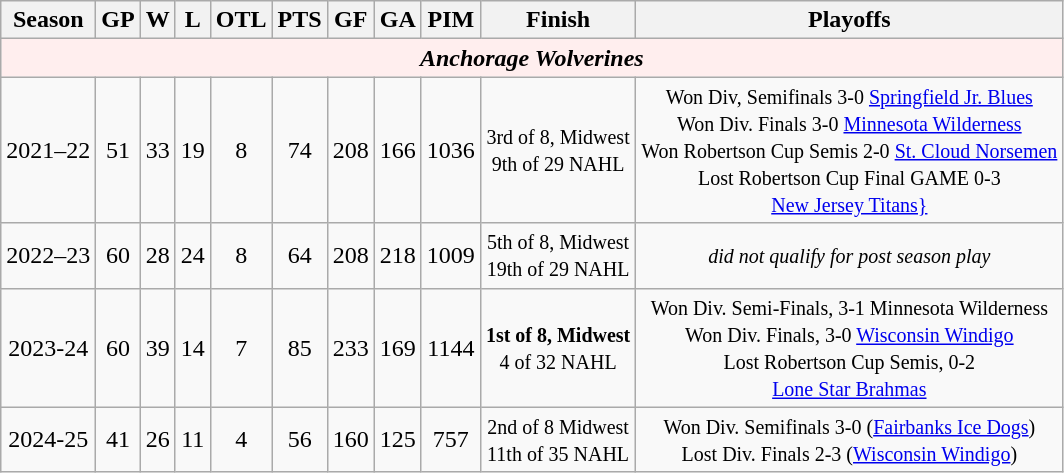<table class="wikitable" style="text-align:center"Springfield Jr. Blues>
<tr>
<th>Season</th>
<th>GP</th>
<th>W</th>
<th>L</th>
<th>OTL</th>
<th>PTS</th>
<th>GF</th>
<th>GA</th>
<th>PIM</th>
<th>Finish</th>
<th>Playoffs</th>
</tr>
<tr align="center"  bgcolor="#ffeeee">
<td colspan="11"><strong><em>Anchorage Wolverines</em></strong></td>
</tr>
<tr>
<td>2021–22</td>
<td>51</td>
<td>33</td>
<td>19</td>
<td>8</td>
<td>74</td>
<td>208</td>
<td>166</td>
<td>1036</td>
<td><small> 3rd of 8, Midwest <br>9th of 29 NAHL</small></td>
<td><small>Won Div, Semifinals 3-0 <a href='#'>Springfield Jr. Blues</a><br>Won Div. Finals 3-0 <a href='#'>Minnesota Wilderness</a><br>Won Robertson Cup Semis 2-0 <a href='#'>St. Cloud Norsemen</a><br>Lost Robertson Cup Final GAME 0-3<br> <a href='#'>New Jersey Titans}</a></small></td>
</tr>
<tr>
<td>2022–23</td>
<td>60</td>
<td>28</td>
<td>24</td>
<td>8</td>
<td>64</td>
<td>208</td>
<td>218</td>
<td>1009</td>
<td><small> 5th of 8, Midwest <br>19th of 29 NAHL</small></td>
<td><small><em>did not qualify for post season play</em></small></td>
</tr>
<tr>
<td>2023-24</td>
<td>60</td>
<td>39</td>
<td>14</td>
<td>7</td>
<td>85</td>
<td>233</td>
<td>169</td>
<td>1144</td>
<td><small><strong>1st of 8, Midwest</strong><br>4 of 32 NAHL </small></td>
<td><small> Won Div. Semi-Finals, 3-1  Minnesota Wilderness<br> Won Div. Finals, 3-0 <a href='#'>Wisconsin Windigo</a><br> Lost Robertson Cup Semis, 0-2 <br> <a href='#'>Lone Star Brahmas</a></small></td>
</tr>
<tr>
<td>2024-25</td>
<td>41</td>
<td>26</td>
<td>11</td>
<td>4</td>
<td>56</td>
<td>160</td>
<td>125</td>
<td>757</td>
<td><small> 2nd of 8 Midwest<br>11th of 35 NAHL</small></td>
<td><small>Won Div. Semifinals 3-0 (<a href='#'>Fairbanks Ice Dogs</a>)<br>Lost Div. Finals 2-3 (<a href='#'>Wisconsin Windigo</a>)</small></td>
</tr>
</table>
